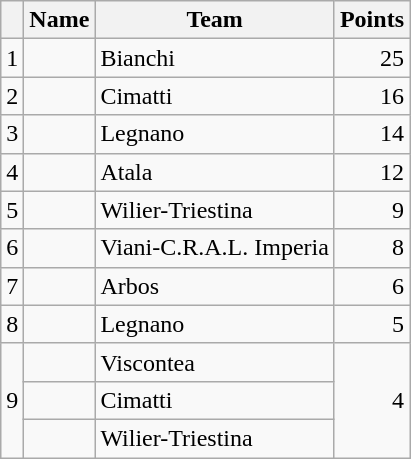<table class="wikitable">
<tr>
<th></th>
<th>Name</th>
<th>Team</th>
<th>Points</th>
</tr>
<tr>
<td style="text-align:center">1</td>
<td></td>
<td>Bianchi</td>
<td align="right">25</td>
</tr>
<tr>
<td style="text-align:center">2</td>
<td></td>
<td>Cimatti</td>
<td align="right">16</td>
</tr>
<tr>
<td style="text-align:center">3</td>
<td></td>
<td>Legnano</td>
<td align="right">14</td>
</tr>
<tr>
<td style="text-align:center">4</td>
<td></td>
<td>Atala</td>
<td align="right">12</td>
</tr>
<tr>
<td style="text-align:center">5</td>
<td></td>
<td>Wilier-Triestina</td>
<td align="right">9</td>
</tr>
<tr>
<td style="text-align:center">6</td>
<td></td>
<td>Viani-C.R.A.L. Imperia</td>
<td align="right">8</td>
</tr>
<tr>
<td style="text-align:center">7</td>
<td></td>
<td>Arbos</td>
<td align="right">6</td>
</tr>
<tr>
<td style="text-align:center">8</td>
<td></td>
<td>Legnano</td>
<td align="right">5</td>
</tr>
<tr>
<td style="text-align:center" rowspan="3">9</td>
<td></td>
<td>Viscontea</td>
<td align="right" rowspan="3">4</td>
</tr>
<tr>
<td></td>
<td>Cimatti</td>
</tr>
<tr>
<td></td>
<td>Wilier-Triestina</td>
</tr>
</table>
